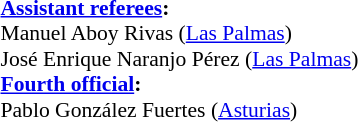<table width=50% style="font-size: 90%">
<tr>
<td><br><strong><a href='#'>Assistant referees</a>:</strong>
<br>Manuel Aboy Rivas (<a href='#'>Las Palmas</a>) 
<br>José Enrique Naranjo Pérez (<a href='#'>Las Palmas</a>)
<br><strong><a href='#'>Fourth official</a>:</strong>
<br>Pablo González Fuertes (<a href='#'>Asturias</a>) </td>
</tr>
</table>
